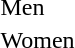<table>
<tr>
<td>Men</td>
<td></td>
<td></td>
<td></td>
</tr>
<tr>
<td>Women</td>
<td></td>
<td></td>
<td></td>
</tr>
</table>
